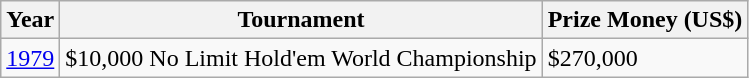<table class="wikitable">
<tr>
<th>Year</th>
<th>Tournament</th>
<th>Prize Money (US$)</th>
</tr>
<tr>
<td><a href='#'>1979</a></td>
<td>$10,000 No Limit Hold'em World Championship</td>
<td>$270,000</td>
</tr>
</table>
